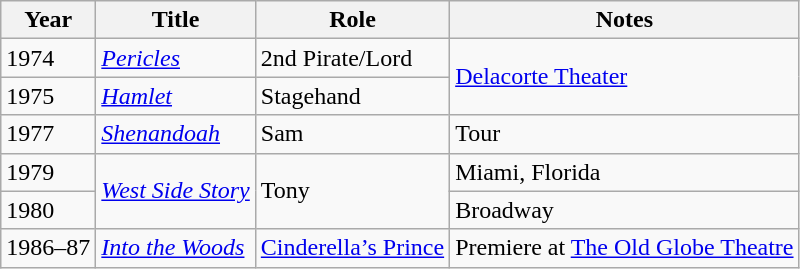<table class="wikitable sortable">
<tr>
<th class=unsortable>Year</th>
<th class=unsortable>Title</th>
<th class=unsortable>Role</th>
<th>Notes</th>
</tr>
<tr>
<td>1974</td>
<td><em><a href='#'>Pericles</a></em></td>
<td>2nd Pirate/Lord</td>
<td rowspan=2><a href='#'>Delacorte Theater</a></td>
</tr>
<tr>
<td>1975</td>
<td><em><a href='#'>Hamlet</a></em></td>
<td>Stagehand</td>
</tr>
<tr>
<td>1977</td>
<td><em><a href='#'>Shenandoah</a></em></td>
<td>Sam</td>
<td>Tour</td>
</tr>
<tr>
<td>1979</td>
<td rowspan=2><em><a href='#'>West Side Story</a></em></td>
<td rowspan=2>Tony</td>
<td>Miami, Florida</td>
</tr>
<tr>
<td>1980</td>
<td>Broadway</td>
</tr>
<tr>
<td>1986–87</td>
<td><em><a href='#'>Into the Woods</a></em></td>
<td><a href='#'>Cinderella’s Prince</a></td>
<td>Premiere at <a href='#'>The Old Globe Theatre</a></td>
</tr>
</table>
